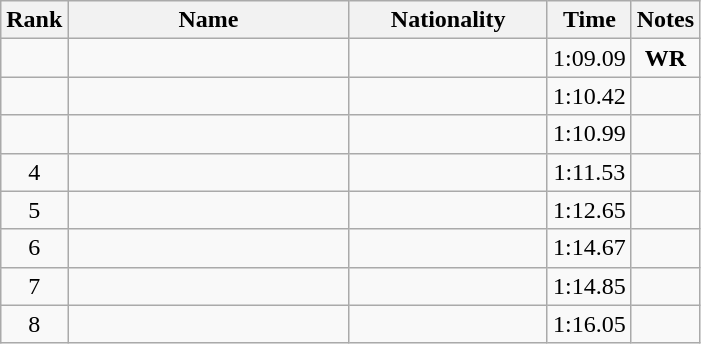<table class="wikitable sortable" style="text-align:center">
<tr>
<th>Rank</th>
<th style="width:180px">Name</th>
<th style="width:125px">Nationality</th>
<th>Time</th>
<th>Notes</th>
</tr>
<tr>
<td></td>
<td style="text-align:left;"></td>
<td style="text-align:left;"></td>
<td>1:09.09</td>
<td><strong>WR</strong></td>
</tr>
<tr>
<td></td>
<td style="text-align:left;"></td>
<td style="text-align:left;"></td>
<td>1:10.42</td>
<td></td>
</tr>
<tr>
<td></td>
<td style="text-align:left;"></td>
<td style="text-align:left;"></td>
<td>1:10.99</td>
<td></td>
</tr>
<tr>
<td>4</td>
<td style="text-align:left;"></td>
<td style="text-align:left;"></td>
<td>1:11.53</td>
<td></td>
</tr>
<tr>
<td>5</td>
<td style="text-align:left;"></td>
<td style="text-align:left;"></td>
<td>1:12.65</td>
<td></td>
</tr>
<tr>
<td>6</td>
<td style="text-align:left;"></td>
<td style="text-align:left;"></td>
<td>1:14.67</td>
<td></td>
</tr>
<tr>
<td>7</td>
<td style="text-align:left;"></td>
<td style="text-align:left;"></td>
<td>1:14.85</td>
<td></td>
</tr>
<tr>
<td>8</td>
<td style="text-align:left;"></td>
<td style="text-align:left;"></td>
<td>1:16.05</td>
<td></td>
</tr>
</table>
